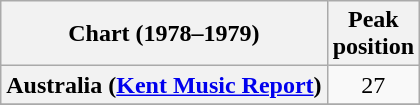<table class="wikitable sortable plainrowheaders">
<tr>
<th scope="col">Chart (1978–1979)</th>
<th scope="col">Peak<br>position</th>
</tr>
<tr>
<th scope="row">Australia (<a href='#'>Kent Music Report</a>)</th>
<td style="text-align:center;">27</td>
</tr>
<tr>
</tr>
</table>
